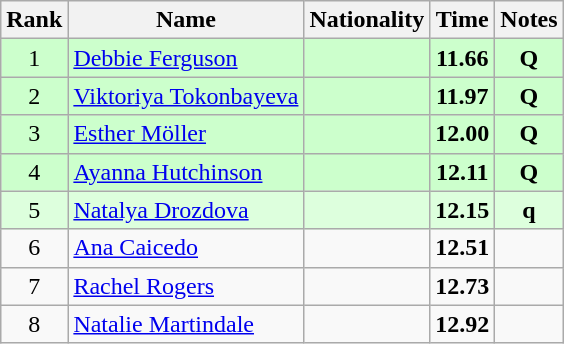<table class="wikitable sortable" style="text-align:center">
<tr>
<th>Rank</th>
<th>Name</th>
<th>Nationality</th>
<th>Time</th>
<th>Notes</th>
</tr>
<tr bgcolor=ccffcc>
<td>1</td>
<td align=left><a href='#'>Debbie Ferguson</a></td>
<td align=left></td>
<td><strong>11.66</strong></td>
<td><strong>Q</strong></td>
</tr>
<tr bgcolor=ccffcc>
<td>2</td>
<td align=left><a href='#'>Viktoriya Tokonbayeva</a></td>
<td align=left></td>
<td><strong>11.97</strong></td>
<td><strong>Q</strong></td>
</tr>
<tr bgcolor=ccffcc>
<td>3</td>
<td align=left><a href='#'>Esther Möller</a></td>
<td align=left></td>
<td><strong>12.00</strong></td>
<td><strong>Q</strong></td>
</tr>
<tr bgcolor=ccffcc>
<td>4</td>
<td align=left><a href='#'>Ayanna Hutchinson</a></td>
<td align=left></td>
<td><strong>12.11</strong></td>
<td><strong>Q</strong></td>
</tr>
<tr bgcolor=ddffdd>
<td>5</td>
<td align=left><a href='#'>Natalya Drozdova</a></td>
<td align=left></td>
<td><strong>12.15</strong></td>
<td><strong>q</strong></td>
</tr>
<tr>
<td>6</td>
<td align=left><a href='#'>Ana Caicedo</a></td>
<td align=left></td>
<td><strong>12.51</strong></td>
<td></td>
</tr>
<tr>
<td>7</td>
<td align=left><a href='#'>Rachel Rogers</a></td>
<td align=left></td>
<td><strong>12.73</strong></td>
<td></td>
</tr>
<tr>
<td>8</td>
<td align=left><a href='#'>Natalie Martindale</a></td>
<td align=left></td>
<td><strong>12.92</strong></td>
<td></td>
</tr>
</table>
